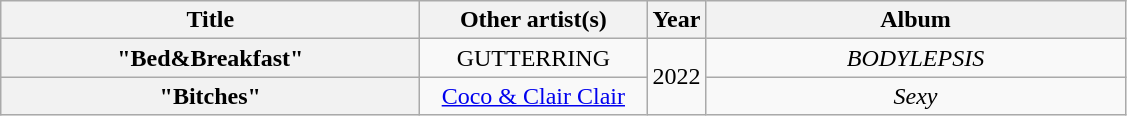<table class="wikitable plainrowheaders" style="text-align:center">
<tr>
<th scope="col" style="width:17em;">Title</th>
<th scope="col" style="width:9em;">Other artist(s)</th>
<th scope="col" style="width:1em;">Year</th>
<th scope="col" style="width:17em;">Album</th>
</tr>
<tr>
<th scope="row">"Bed&Breakfast"</th>
<td>GUTTERRING</td>
<td rowspan="2">2022</td>
<td><em>BODYLEPSIS</em></td>
</tr>
<tr>
<th scope="row">"Bitches"</th>
<td><a href='#'>Coco & Clair Clair</a></td>
<td><em>Sexy</em></td>
</tr>
</table>
